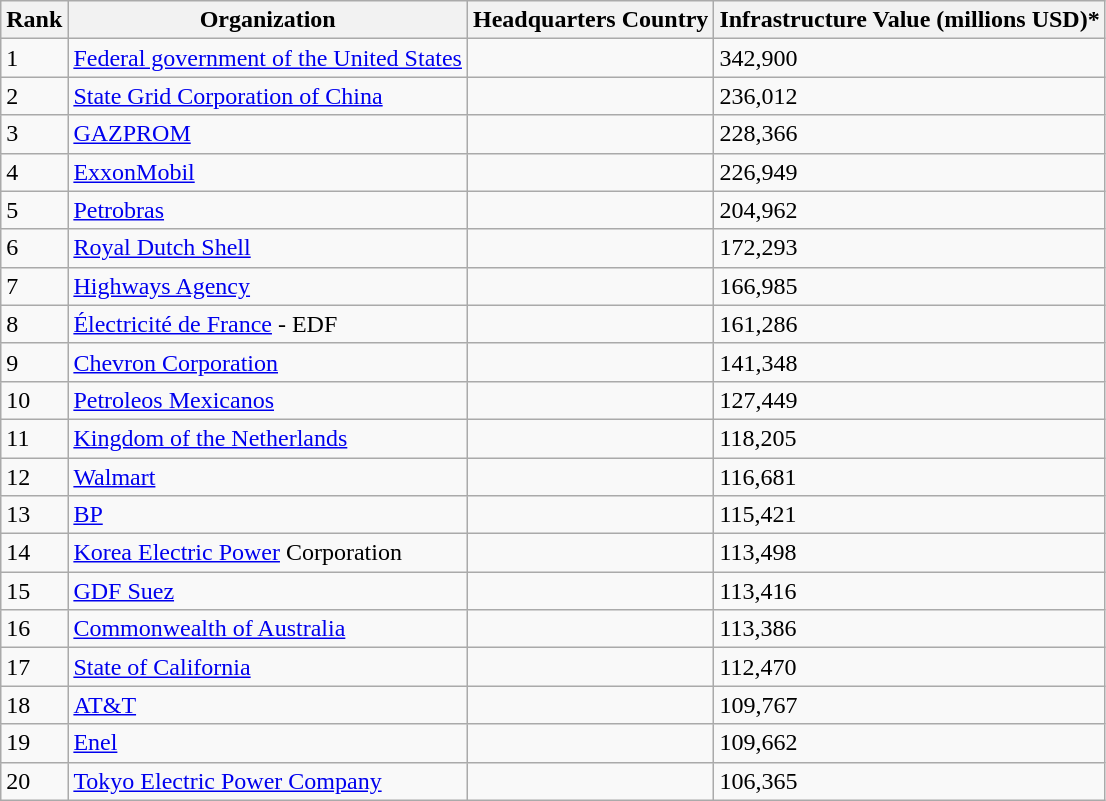<table class="wikitable sortable">
<tr>
<th>Rank</th>
<th>Organization</th>
<th>Headquarters Country</th>
<th>Infrastructure Value (millions USD)*</th>
</tr>
<tr>
<td>1</td>
<td><a href='#'>Federal government of the United States</a></td>
<td></td>
<td>342,900</td>
</tr>
<tr>
<td>2</td>
<td><a href='#'>State Grid Corporation of China</a></td>
<td></td>
<td>236,012</td>
</tr>
<tr>
<td>3</td>
<td><a href='#'>GAZPROM</a></td>
<td></td>
<td>228,366</td>
</tr>
<tr>
<td>4</td>
<td><a href='#'>ExxonMobil</a></td>
<td></td>
<td>226,949</td>
</tr>
<tr>
<td>5</td>
<td><a href='#'>Petrobras</a></td>
<td></td>
<td>204,962</td>
</tr>
<tr>
<td>6</td>
<td><a href='#'>Royal Dutch Shell</a></td>
<td></td>
<td>172,293</td>
</tr>
<tr>
<td>7</td>
<td><a href='#'>Highways Agency</a></td>
<td></td>
<td>166,985</td>
</tr>
<tr>
<td>8</td>
<td><a href='#'>Électricité de France</a> - EDF</td>
<td></td>
<td>161,286</td>
</tr>
<tr>
<td>9</td>
<td><a href='#'>Chevron Corporation</a></td>
<td></td>
<td>141,348</td>
</tr>
<tr>
<td>10</td>
<td><a href='#'>Petroleos Mexicanos</a></td>
<td></td>
<td>127,449</td>
</tr>
<tr>
<td>11</td>
<td><a href='#'>Kingdom of the Netherlands</a></td>
<td></td>
<td>118,205</td>
</tr>
<tr>
<td>12</td>
<td><a href='#'>Walmart</a></td>
<td></td>
<td>116,681</td>
</tr>
<tr>
<td>13</td>
<td><a href='#'>BP</a></td>
<td></td>
<td>115,421</td>
</tr>
<tr>
<td>14</td>
<td><a href='#'>Korea Electric Power</a> Corporation</td>
<td></td>
<td>113,498</td>
</tr>
<tr>
<td>15</td>
<td><a href='#'>GDF Suez</a></td>
<td></td>
<td>113,416</td>
</tr>
<tr>
<td>16</td>
<td><a href='#'>Commonwealth of Australia</a></td>
<td></td>
<td>113,386</td>
</tr>
<tr>
<td>17</td>
<td><a href='#'>State of California</a></td>
<td></td>
<td>112,470</td>
</tr>
<tr>
<td>18</td>
<td><a href='#'>AT&T</a></td>
<td></td>
<td>109,767</td>
</tr>
<tr>
<td>19</td>
<td><a href='#'>Enel</a></td>
<td></td>
<td>109,662</td>
</tr>
<tr>
<td>20</td>
<td><a href='#'>Tokyo Electric Power Company</a></td>
<td></td>
<td>106,365</td>
</tr>
</table>
